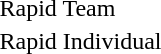<table>
<tr>
<td>Rapid Team</td>
<td></td>
<td></td>
<td></td>
</tr>
<tr>
<td>Rapid Individual</td>
<td></td>
<td></td>
<td></td>
</tr>
</table>
